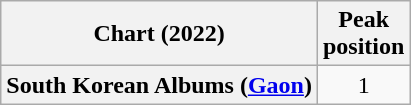<table class="wikitable plainrowheaders" style="text-align:center">
<tr>
<th scope="col">Chart (2022)</th>
<th scope="col">Peak<br>position</th>
</tr>
<tr>
<th scope="row">South Korean Albums (<a href='#'>Gaon</a>)</th>
<td>1</td>
</tr>
</table>
